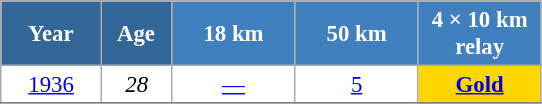<table class="wikitable" style="font-size:95%; text-align:center; border:grey solid 1px; border-collapse:collapse; background:#ffffff;">
<tr>
<th style="background-color:#369; color:white; width:60px;"> Year </th>
<th style="background-color:#369; color:white; width:40px;"> Age </th>
<th style="background-color:#4180be; color:white; width:75px;"> 18 km </th>
<th style="background-color:#4180be; color:white; width:75px;"> 50 km </th>
<th style="background-color:#4180be; color:white; width:75px;"> 4 × 10 km <br> relay </th>
</tr>
<tr>
<td><a href='#'>1936</a></td>
<td><em>28</em></td>
<td><a href='#'>—</a></td>
<td><a href='#'>5</a></td>
<td style="background:gold;"><a href='#'><strong>Gold</strong></a></td>
</tr>
<tr>
</tr>
</table>
